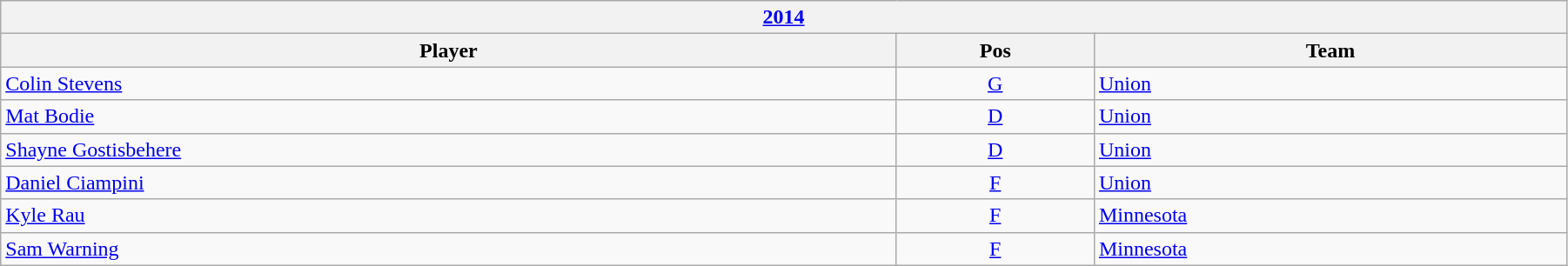<table class="wikitable" width=95%>
<tr>
<th colspan=3><a href='#'>2014</a></th>
</tr>
<tr>
<th>Player</th>
<th>Pos</th>
<th>Team</th>
</tr>
<tr>
<td><a href='#'>Colin Stevens</a></td>
<td style="text-align:center;"><a href='#'>G</a></td>
<td><a href='#'>Union</a></td>
</tr>
<tr>
<td><a href='#'>Mat Bodie</a></td>
<td style="text-align:center;"><a href='#'>D</a></td>
<td><a href='#'>Union</a></td>
</tr>
<tr>
<td><a href='#'>Shayne Gostisbehere</a></td>
<td style="text-align:center;"><a href='#'>D</a></td>
<td><a href='#'>Union</a></td>
</tr>
<tr>
<td><a href='#'>Daniel Ciampini</a></td>
<td style="text-align:center;"><a href='#'>F</a></td>
<td><a href='#'>Union</a></td>
</tr>
<tr>
<td><a href='#'>Kyle Rau</a></td>
<td style="text-align:center;"><a href='#'>F</a></td>
<td><a href='#'>Minnesota</a></td>
</tr>
<tr>
<td><a href='#'>Sam Warning</a></td>
<td style="text-align:center;"><a href='#'>F</a></td>
<td><a href='#'>Minnesota</a></td>
</tr>
</table>
